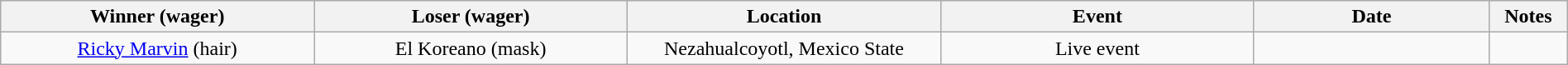<table class="wikitable sortable" width=100%  style="text-align: center">
<tr>
<th width=20% scope="col">Winner (wager)</th>
<th width=20% scope="col">Loser (wager)</th>
<th width=20% scope="col">Location</th>
<th width=20% scope="col">Event</th>
<th width=15% scope="col">Date</th>
<th class="unsortable" width=5% scope="col">Notes</th>
</tr>
<tr>
<td><a href='#'>Ricky Marvin</a> (hair)</td>
<td>El Koreano (mask)</td>
<td>Nezahualcoyotl, Mexico State</td>
<td>Live event</td>
<td></td>
<td></td>
</tr>
</table>
